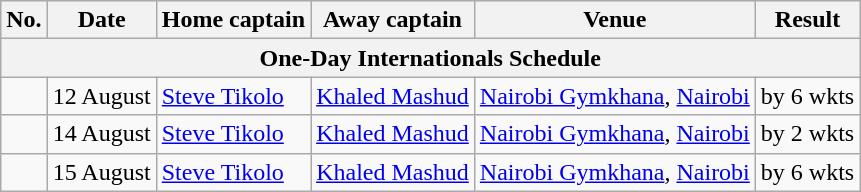<table class="wikitable">
<tr style="background:#efefef;">
<th>No.</th>
<th>Date</th>
<th>Home captain</th>
<th>Away captain</th>
<th>Venue</th>
<th>Result</th>
</tr>
<tr>
<th colspan="6">One-Day Internationals Schedule</th>
</tr>
<tr>
<td></td>
<td>12 August</td>
<td><a href='#'>Steve Tikolo</a></td>
<td><a href='#'>Khaled Mashud</a></td>
<td><a href='#'>Nairobi Gymkhana</a>, <a href='#'>Nairobi</a></td>
<td> by 6 wkts</td>
</tr>
<tr>
<td></td>
<td>14 August</td>
<td><a href='#'>Steve Tikolo</a></td>
<td><a href='#'>Khaled Mashud</a></td>
<td><a href='#'>Nairobi Gymkhana</a>, <a href='#'>Nairobi</a></td>
<td> by 2 wkts</td>
</tr>
<tr>
<td></td>
<td>15 August</td>
<td><a href='#'>Steve Tikolo</a></td>
<td><a href='#'>Khaled Mashud</a></td>
<td><a href='#'>Nairobi Gymkhana</a>, <a href='#'>Nairobi</a></td>
<td> by 6 wkts</td>
</tr>
</table>
